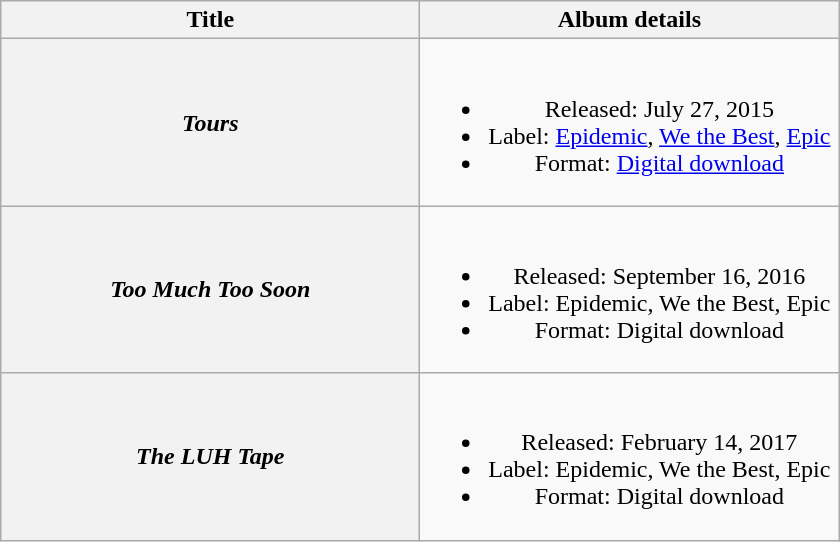<table class="wikitable plainrowheaders" style="text-align:center;">
<tr>
<th scope="col" style="width:17em;">Title</th>
<th scope="col" style="width:17em;">Album details</th>
</tr>
<tr>
<th scope="row"><em>Tours</em></th>
<td><br><ul><li>Released: July 27, 2015</li><li>Label: <a href='#'>Epidemic</a>, <a href='#'>We the Best</a>, <a href='#'>Epic</a></li><li>Format: <a href='#'>Digital download</a></li></ul></td>
</tr>
<tr>
<th scope="row"><em>Too Much Too Soon</em></th>
<td><br><ul><li>Released: September 16, 2016</li><li>Label: Epidemic, We the Best, Epic</li><li>Format: Digital download</li></ul></td>
</tr>
<tr>
<th scope="row"><em>The LUH Tape</em></th>
<td><br><ul><li>Released: February 14, 2017</li><li>Label: Epidemic, We the Best, Epic</li><li>Format: Digital download</li></ul></td>
</tr>
</table>
